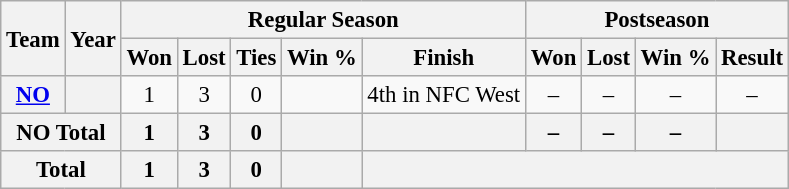<table class="wikitable" style="font-size: 95%; text-align:center;">
<tr>
<th rowspan="2">Team</th>
<th rowspan="2">Year</th>
<th colspan="5">Regular Season</th>
<th colspan="4">Postseason</th>
</tr>
<tr>
<th>Won</th>
<th>Lost</th>
<th>Ties</th>
<th>Win %</th>
<th>Finish</th>
<th>Won</th>
<th>Lost</th>
<th>Win %</th>
<th>Result</th>
</tr>
<tr>
<th><a href='#'>NO</a></th>
<th></th>
<td>1</td>
<td>3</td>
<td>0</td>
<td></td>
<td>4th in NFC West</td>
<td>–</td>
<td>–</td>
<td>–</td>
<td>–</td>
</tr>
<tr>
<th colspan="2">NO Total</th>
<th>1</th>
<th>3</th>
<th>0</th>
<th></th>
<th></th>
<th>–</th>
<th>–</th>
<th>–</th>
<th></th>
</tr>
<tr>
<th colspan="2">Total</th>
<th>1</th>
<th>3</th>
<th>0</th>
<th></th>
<th colspan="5"></th>
</tr>
</table>
